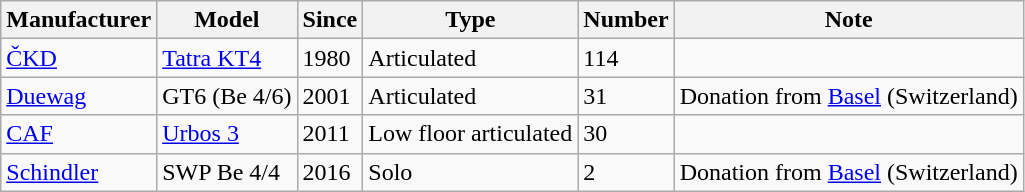<table class="wikitable sortable">
<tr>
<th>Manufacturer</th>
<th>Model</th>
<th>Since</th>
<th>Type</th>
<th>Number</th>
<th>Note</th>
</tr>
<tr>
<td><a href='#'>ČKD</a></td>
<td><a href='#'>Tatra KT4</a></td>
<td>1980</td>
<td>Articulated</td>
<td>114</td>
<td></td>
</tr>
<tr>
<td><a href='#'>Duewag</a></td>
<td>GT6 (Be 4/6)</td>
<td>2001</td>
<td>Articulated</td>
<td>31</td>
<td>Donation from <a href='#'>Basel</a> (Switzerland)</td>
</tr>
<tr>
<td><a href='#'>CAF</a></td>
<td><a href='#'>Urbos 3</a></td>
<td>2011</td>
<td>Low floor articulated</td>
<td>30</td>
<td></td>
</tr>
<tr>
<td><a href='#'>Schindler</a></td>
<td>SWP Be 4/4</td>
<td>2016</td>
<td>Solo</td>
<td>2</td>
<td>Donation from <a href='#'>Basel</a> (Switzerland)</td>
</tr>
</table>
